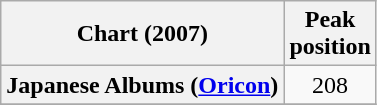<table class="wikitable sortable plainrowheaders" style="text-align:center">
<tr>
<th scope="col">Chart (2007)</th>
<th scope="col">Peak<br> position</th>
</tr>
<tr>
<th scope="row">Japanese Albums (<a href='#'>Oricon</a>)</th>
<td>208</td>
</tr>
<tr>
</tr>
</table>
